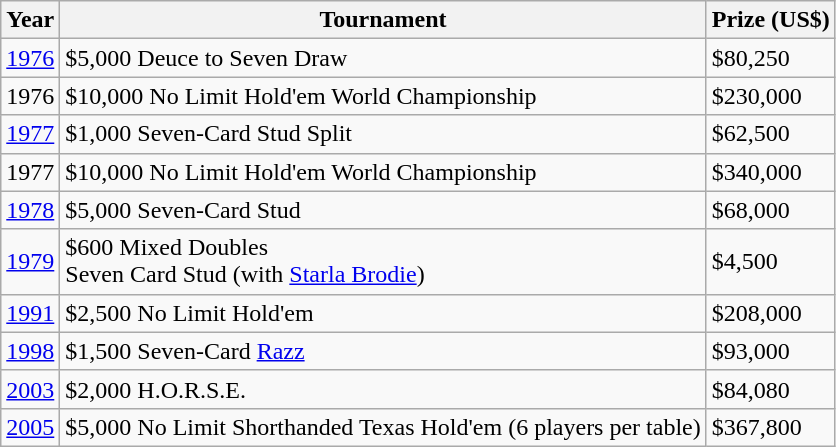<table class="wikitable">
<tr>
<th>Year</th>
<th>Tournament</th>
<th>Prize (US$)</th>
</tr>
<tr>
<td><a href='#'>1976</a></td>
<td>$5,000 Deuce to Seven Draw</td>
<td>$80,250</td>
</tr>
<tr>
<td>1976</td>
<td>$10,000 No Limit Hold'em World Championship</td>
<td>$230,000</td>
</tr>
<tr>
<td><a href='#'>1977</a></td>
<td>$1,000 Seven-Card Stud Split</td>
<td>$62,500</td>
</tr>
<tr>
<td>1977</td>
<td>$10,000 No Limit Hold'em World Championship</td>
<td>$340,000</td>
</tr>
<tr>
<td><a href='#'>1978</a></td>
<td>$5,000 Seven-Card Stud</td>
<td>$68,000</td>
</tr>
<tr>
<td><a href='#'>1979</a></td>
<td>$600 Mixed Doubles<br>Seven Card Stud 
(with <a href='#'>Starla Brodie</a>)</td>
<td>$4,500</td>
</tr>
<tr>
<td><a href='#'>1991</a></td>
<td>$2,500 No Limit Hold'em</td>
<td>$208,000</td>
</tr>
<tr>
<td><a href='#'>1998</a></td>
<td>$1,500 Seven-Card <a href='#'>Razz</a></td>
<td>$93,000</td>
</tr>
<tr>
<td><a href='#'>2003</a></td>
<td>$2,000 H.O.R.S.E.</td>
<td>$84,080</td>
</tr>
<tr>
<td><a href='#'>2005</a></td>
<td>$5,000 No Limit Shorthanded Texas Hold'em (6 players per table)</td>
<td>$367,800</td>
</tr>
</table>
